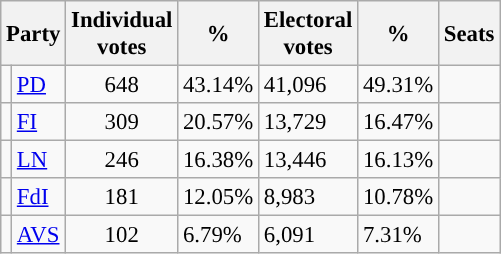<table class="wikitable" style="font-size:95%">
<tr>
<th colspan="2">Party</th>
<th>Individual<br>votes</th>
<th>%</th>
<th>Electoral<br>votes</th>
<th>%</th>
<th>Seats</th>
</tr>
<tr>
<td style="background-color:"></td>
<td align="left"><a href='#'>PD</a></td>
<td align=center>648</td>
<td>43.14%</td>
<td>41,096</td>
<td>49.31%</td>
<td align="left"></td>
</tr>
<tr>
<td style="background-color:"></td>
<td align="left"><a href='#'>FI</a></td>
<td align=Center>309</td>
<td>20.57%</td>
<td>13,729</td>
<td>16.47%</td>
<td align="left"></td>
</tr>
<tr>
<td style="background-color:"></td>
<td align="left"><a href='#'>LN</a></td>
<td align=center>246</td>
<td>16.38%</td>
<td>13,446</td>
<td>16.13%</td>
<td align="left"></td>
</tr>
<tr>
<td style="background-color:"></td>
<td align="left"><a href='#'>FdI</a></td>
<td align=center>181</td>
<td>12.05%</td>
<td>8,983</td>
<td>10.78%</td>
<td align="left"></td>
</tr>
<tr>
<td style="background-color:"></td>
<td align="left"><a href='#'>AVS</a></td>
<td align=center>102</td>
<td>6.79%</td>
<td>6,091</td>
<td>7.31%</td>
<td align="left"></td>
</tr>
</table>
